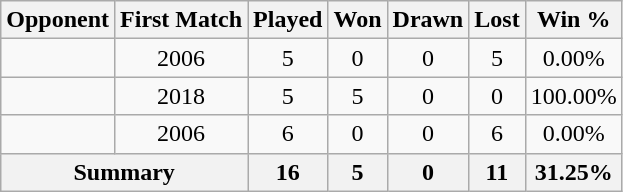<table class="wikitable sortable" style="text-align:center;">
<tr>
<th>Opponent</th>
<th>First Match</th>
<th>Played</th>
<th>Won</th>
<th>Drawn</th>
<th>Lost</th>
<th>Win %</th>
</tr>
<tr>
<td style="text-align: left;"></td>
<td>2006</td>
<td>5</td>
<td>0</td>
<td>0</td>
<td>5</td>
<td>0.00%</td>
</tr>
<tr>
<td style="text-align: left;"></td>
<td>2018</td>
<td>5</td>
<td>5</td>
<td>0</td>
<td>0</td>
<td>100.00%</td>
</tr>
<tr>
<td style="text-align: left;"></td>
<td>2006</td>
<td>6</td>
<td>0</td>
<td>0</td>
<td>6</td>
<td>0.00%</td>
</tr>
<tr>
<th colspan="2">Summary</th>
<th>16</th>
<th>5</th>
<th>0</th>
<th>11</th>
<th>31.25%</th>
</tr>
</table>
